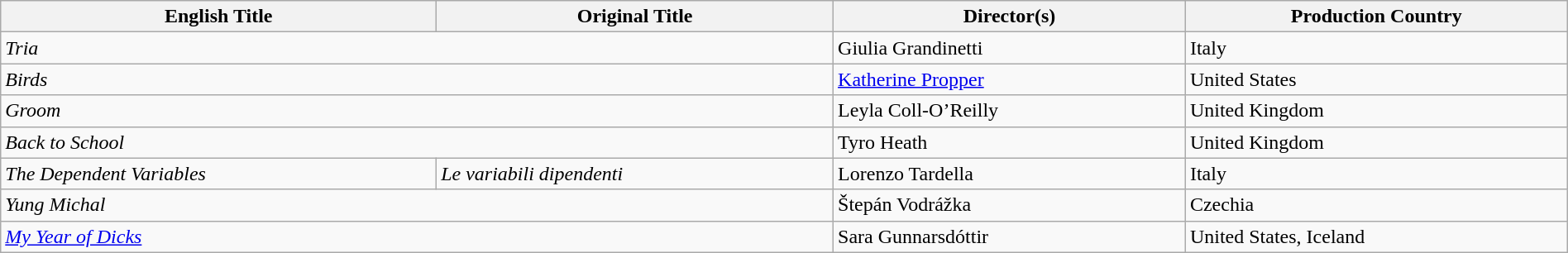<table class="sortable wikitable" style="width:100%; margin-bottom:4px">
<tr>
<th>English Title</th>
<th>Original Title</th>
<th>Director(s)</th>
<th>Production Country</th>
</tr>
<tr>
<td colspan="2"><em>Tria</em></td>
<td>Giulia Grandinetti</td>
<td>Italy</td>
</tr>
<tr>
<td colspan="2"><em>Birds</em></td>
<td><a href='#'>Katherine Propper</a></td>
<td>United States</td>
</tr>
<tr>
<td colspan="2"><em>Groom</em></td>
<td>Leyla Coll-O’Reilly</td>
<td>United Kingdom</td>
</tr>
<tr>
<td colspan="2"><em>Back to School</em></td>
<td>Tyro Heath</td>
<td>United Kingdom</td>
</tr>
<tr>
<td><em>The Dependent Variables</em></td>
<td><em>Le variabili dipendenti</em></td>
<td>Lorenzo Tardella</td>
<td>Italy</td>
</tr>
<tr>
<td colspan="2"><em>Yung Michal</em></td>
<td>Štepán Vodrážka</td>
<td>Czechia</td>
</tr>
<tr>
<td colspan="2"><em><a href='#'>My Year of Dicks</a></em></td>
<td>Sara Gunnarsdóttir</td>
<td>United States, Iceland</td>
</tr>
</table>
